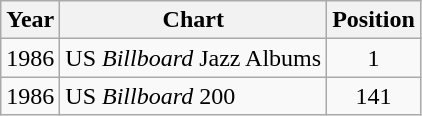<table class="wikitable">
<tr>
<th>Year</th>
<th>Chart</th>
<th>Position</th>
</tr>
<tr>
<td>1986</td>
<td>US <em>Billboard</em> Jazz Albums</td>
<td align="center">1</td>
</tr>
<tr>
<td>1986</td>
<td>US <em>Billboard</em> 200</td>
<td align="center">141</td>
</tr>
</table>
